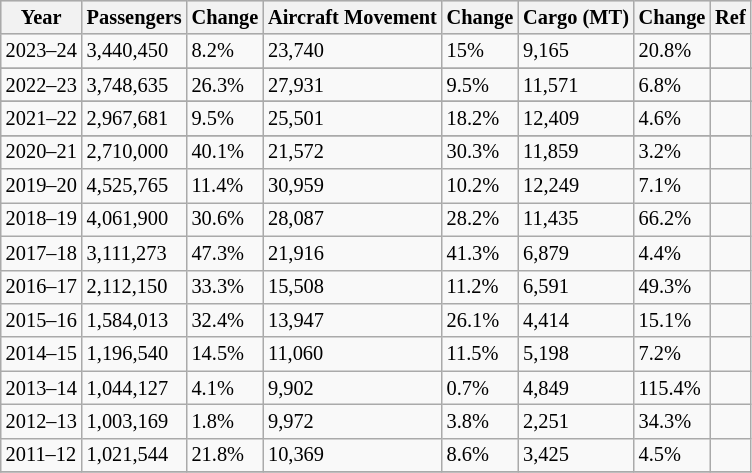<table class="wikitable sortable" style="font-size: 85%" width= align=>
<tr style="background:lightgrey;">
<th>Year</th>
<th>Passengers</th>
<th>Change</th>
<th>Aircraft Movement</th>
<th>Change</th>
<th>Cargo (MT)</th>
<th>Change</th>
<th>Ref</th>
</tr>
<tr>
<td>2023–24</td>
<td>3,440,450</td>
<td> 8.2%</td>
<td>23,740</td>
<td> 15%</td>
<td>9,165</td>
<td> 20.8%</td>
<td></td>
</tr>
<tr>
</tr>
<tr>
<td>2022–23</td>
<td>3,748,635</td>
<td> 26.3%</td>
<td>27,931</td>
<td> 9.5%</td>
<td>11,571</td>
<td> 6.8%</td>
<td></td>
</tr>
<tr>
</tr>
<tr>
<td>2021–22</td>
<td>2,967,681</td>
<td> 9.5%</td>
<td>25,501</td>
<td> 18.2%</td>
<td>12,409</td>
<td> 4.6%</td>
<td></td>
</tr>
<tr>
</tr>
<tr>
<td>2020–21</td>
<td>2,710,000</td>
<td> 40.1%</td>
<td>21,572</td>
<td> 30.3%</td>
<td>11,859</td>
<td> 3.2%</td>
<td></td>
</tr>
<tr>
<td>2019–20</td>
<td>4,525,765</td>
<td> 11.4%</td>
<td>30,959</td>
<td> 10.2%</td>
<td>12,249</td>
<td> 7.1%</td>
<td></td>
</tr>
<tr>
<td>2018–19</td>
<td>4,061,900</td>
<td> 30.6%</td>
<td>28,087</td>
<td> 28.2%</td>
<td>11,435</td>
<td> 66.2%</td>
<td></td>
</tr>
<tr>
<td>2017–18</td>
<td>3,111,273</td>
<td> 47.3%</td>
<td>21,916</td>
<td> 41.3%</td>
<td>6,879</td>
<td> 4.4%</td>
<td></td>
</tr>
<tr>
<td>2016–17</td>
<td>2,112,150</td>
<td> 33.3%</td>
<td>15,508</td>
<td> 11.2%</td>
<td>6,591</td>
<td> 49.3%</td>
<td></td>
</tr>
<tr>
<td>2015–16</td>
<td>1,584,013</td>
<td> 32.4%</td>
<td>13,947</td>
<td> 26.1%</td>
<td>4,414</td>
<td> 15.1%</td>
<td></td>
</tr>
<tr>
<td>2014–15</td>
<td>1,196,540</td>
<td> 14.5%</td>
<td>11,060</td>
<td> 11.5%</td>
<td>5,198</td>
<td> 7.2%</td>
<td></td>
</tr>
<tr>
<td>2013–14</td>
<td>1,044,127</td>
<td> 4.1%</td>
<td>9,902</td>
<td> 0.7%</td>
<td>4,849</td>
<td> 115.4%</td>
<td></td>
</tr>
<tr>
<td>2012–13</td>
<td>1,003,169</td>
<td> 1.8%</td>
<td>9,972</td>
<td> 3.8%</td>
<td>2,251</td>
<td> 34.3%</td>
<td></td>
</tr>
<tr>
<td>2011–12</td>
<td>1,021,544</td>
<td> 21.8%</td>
<td>10,369</td>
<td> 8.6%</td>
<td>3,425</td>
<td> 4.5%</td>
<td></td>
</tr>
<tr>
</tr>
</table>
